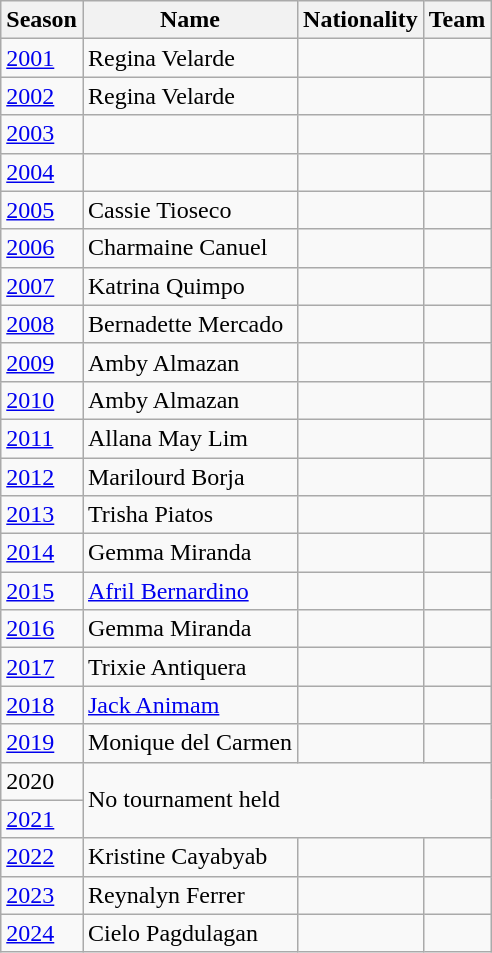<table class="wikitable">
<tr>
<th>Season</th>
<th>Name</th>
<th>Nationality</th>
<th>Team</th>
</tr>
<tr>
<td><a href='#'>2001</a></td>
<td>Regina Velarde</td>
<td></td>
<td></td>
</tr>
<tr>
<td><a href='#'>2002</a></td>
<td>Regina Velarde</td>
<td></td>
<td></td>
</tr>
<tr>
<td><a href='#'>2003</a></td>
<td></td>
<td></td>
<td></td>
</tr>
<tr>
<td><a href='#'>2004</a></td>
<td></td>
<td></td>
<td></td>
</tr>
<tr>
<td><a href='#'>2005</a></td>
<td>Cassie Tioseco</td>
<td></td>
<td></td>
</tr>
<tr>
<td><a href='#'>2006</a></td>
<td>Charmaine Canuel</td>
<td></td>
<td></td>
</tr>
<tr>
<td><a href='#'>2007</a></td>
<td>Katrina Quimpo</td>
<td></td>
<td></td>
</tr>
<tr>
<td><a href='#'>2008</a></td>
<td>Bernadette Mercado</td>
<td></td>
<td></td>
</tr>
<tr>
<td><a href='#'>2009</a></td>
<td>Amby Almazan</td>
<td></td>
<td></td>
</tr>
<tr>
<td><a href='#'>2010</a></td>
<td>Amby Almazan</td>
<td></td>
<td></td>
</tr>
<tr>
<td><a href='#'>2011</a></td>
<td>Allana May Lim</td>
<td></td>
<td></td>
</tr>
<tr>
<td><a href='#'>2012</a></td>
<td>Marilourd Borja</td>
<td></td>
<td></td>
</tr>
<tr>
<td><a href='#'>2013</a></td>
<td>Trisha Piatos</td>
<td></td>
<td></td>
</tr>
<tr>
<td><a href='#'>2014</a></td>
<td>Gemma Miranda</td>
<td></td>
<td></td>
</tr>
<tr>
<td><a href='#'>2015</a></td>
<td><a href='#'>Afril Bernardino</a></td>
<td></td>
<td></td>
</tr>
<tr>
<td><a href='#'>2016</a></td>
<td>Gemma Miranda</td>
<td></td>
<td></td>
</tr>
<tr>
<td><a href='#'>2017</a></td>
<td>Trixie Antiquera</td>
<td></td>
<td></td>
</tr>
<tr>
<td><a href='#'>2018</a></td>
<td><a href='#'>Jack Animam</a></td>
<td></td>
<td></td>
</tr>
<tr>
<td><a href='#'>2019</a></td>
<td>Monique del Carmen</td>
<td></td>
<td></td>
</tr>
<tr>
<td>2020</td>
<td colspan="3" rowspan="2">No tournament held</td>
</tr>
<tr>
<td><a href='#'>2021</a></td>
</tr>
<tr>
<td><a href='#'>2022</a></td>
<td>Kristine Cayabyab</td>
<td></td>
<td></td>
</tr>
<tr>
<td><a href='#'>2023</a></td>
<td>Reynalyn Ferrer</td>
<td></td>
<td></td>
</tr>
<tr>
<td><a href='#'>2024</a></td>
<td>Cielo Pagdulagan</td>
<td></td>
<td></td>
</tr>
</table>
